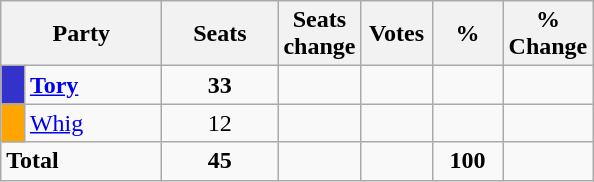<table class="wikitable sortable">
<tr>
<th style="width:100px" colspan=2>Party</th>
<th style="width:70px;">Seats</th>
<th style="width:40px;">Seats change</th>
<th style="width:40px;">Votes</th>
<th style="width:40px;">%</th>
<th style="width:40px;">% Change</th>
</tr>
<tr>
<td bgcolor="#3333CC"></td>
<td><strong><a href='#'>Tory</a></strong></td>
<td align=center><strong>33</strong></td>
<td align=center></td>
<td align=center></td>
<td align=center></td>
<td align=center></td>
</tr>
<tr>
<td bgcolor="#FFA500"></td>
<td><a href='#'>Whig</a></td>
<td align=center>12</td>
<td align=center></td>
<td align=center></td>
<td align=center></td>
<td align=center></td>
</tr>
<tr>
<td colspan=2><strong>Total</strong></td>
<td align=center><strong>45</strong></td>
<td align=center></td>
<td align=center></td>
<td align=center><strong>100</strong></td>
<td align=center></td>
</tr>
</table>
